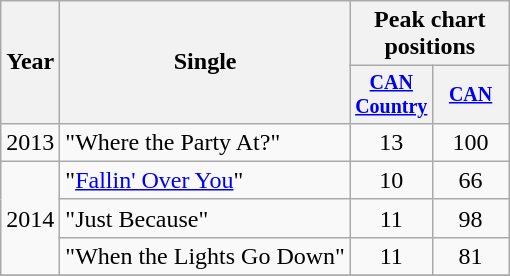<table class="wikitable" style="text-align:center;">
<tr>
<th rowspan="2">Year</th>
<th rowspan="2">Single</th>
<th colspan="2">Peak chart<br>positions</th>
</tr>
<tr style="font-size:smaller;">
<th width="45"><a href='#'>CAN Country</a><br></th>
<th width="45"><a href='#'>CAN</a><br></th>
</tr>
<tr>
<td>2013</td>
<td align="left">"Where the Party At?"</td>
<td>13</td>
<td>100</td>
</tr>
<tr>
<td rowspan="3">2014</td>
<td align="left">"<a href='#'>Fallin' Over You</a>"</td>
<td>10</td>
<td>66</td>
</tr>
<tr>
<td align="left">"Just Because"</td>
<td>11</td>
<td>98</td>
</tr>
<tr>
<td align="left">"When the Lights Go Down"</td>
<td>11</td>
<td>81</td>
</tr>
<tr>
</tr>
</table>
